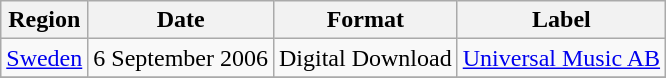<table class=wikitable>
<tr>
<th>Region</th>
<th>Date</th>
<th>Format</th>
<th>Label</th>
</tr>
<tr>
<td><a href='#'>Sweden</a></td>
<td>6 September 2006</td>
<td>Digital Download</td>
<td><a href='#'>Universal Music AB</a></td>
</tr>
<tr>
</tr>
</table>
